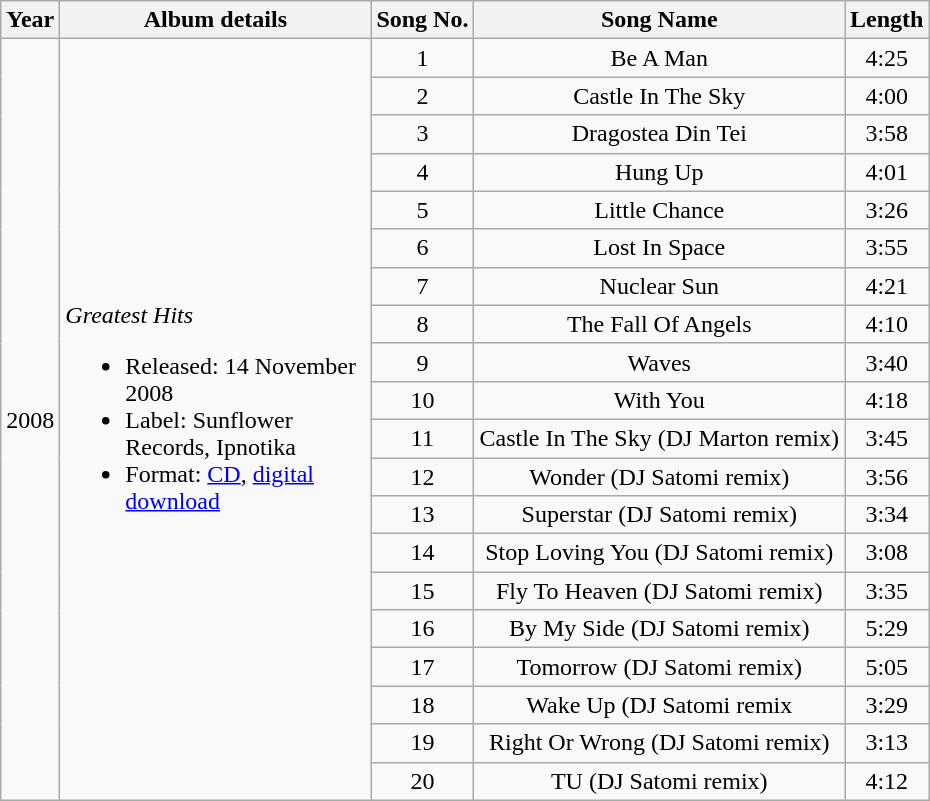<table class=wikitable style=text-align:center;>
<tr>
<th>Year</th>
<th width="200">Album details</th>
<th>Song No.</th>
<th>Song Name</th>
<th>Length</th>
</tr>
<tr>
<td rowspan="20">2008</td>
<td rowspan="20" align="left"><em>Greatest Hits</em><br><ul><li>Released: 14 November 2008</li><li>Label: Sunflower Records, Ipnotika</li><li>Format: <a href='#'>CD</a>, <a href='#'>digital download</a></li></ul></td>
<td>1</td>
<td>Be A Man</td>
<td>4:25</td>
</tr>
<tr>
<td>2</td>
<td>Castle In The Sky</td>
<td>4:00</td>
</tr>
<tr>
<td>3</td>
<td>Dragostea Din Tei</td>
<td>3:58</td>
</tr>
<tr>
<td>4</td>
<td>Hung Up</td>
<td>4:01</td>
</tr>
<tr>
<td>5</td>
<td>Little Chance</td>
<td>3:26</td>
</tr>
<tr>
<td>6</td>
<td>Lost In Space</td>
<td>3:55</td>
</tr>
<tr>
<td>7</td>
<td>Nuclear Sun</td>
<td>4:21</td>
</tr>
<tr>
<td>8</td>
<td>The Fall Of Angels</td>
<td>4:10</td>
</tr>
<tr>
<td>9</td>
<td>Waves</td>
<td>3:40</td>
</tr>
<tr>
<td>10</td>
<td>With You</td>
<td>4:18</td>
</tr>
<tr>
<td>11</td>
<td>Castle In The Sky (DJ Marton remix)</td>
<td>3:45</td>
</tr>
<tr>
<td>12</td>
<td>Wonder (DJ Satomi remix)</td>
<td>3:56</td>
</tr>
<tr>
<td>13</td>
<td>Superstar (DJ Satomi remix)</td>
<td>3:34</td>
</tr>
<tr>
<td>14</td>
<td>Stop Loving You (DJ Satomi remix)</td>
<td>3:08</td>
</tr>
<tr>
<td>15</td>
<td>Fly To Heaven (DJ Satomi remix)</td>
<td>3:35</td>
</tr>
<tr>
<td>16</td>
<td>By My Side (DJ Satomi remix)</td>
<td>5:29</td>
</tr>
<tr>
<td>17</td>
<td>Tomorrow (DJ Satomi remix)</td>
<td>5:05</td>
</tr>
<tr>
<td>18</td>
<td>Wake Up (DJ Satomi remix</td>
<td>3:29</td>
</tr>
<tr>
<td>19</td>
<td>Right Or Wrong (DJ Satomi remix)</td>
<td>3:13</td>
</tr>
<tr>
<td>20</td>
<td>TU (DJ Satomi remix)</td>
<td>4:12</td>
</tr>
</table>
